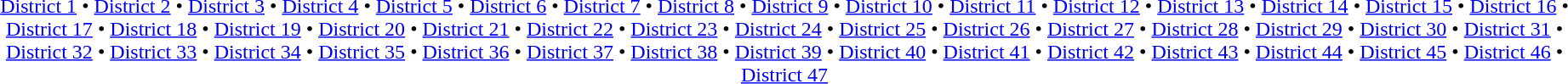<table id=toc class=toc summary=Contents>
<tr>
<td align=center><br><a href='#'>District 1</a> • <a href='#'>District 2</a> • <a href='#'>District 3</a> • <a href='#'>District 4</a> • <a href='#'>District 5</a> • <a href='#'>District 6</a> • <a href='#'>District 7</a> • <a href='#'>District 8</a> • <a href='#'>District 9</a> • <a href='#'>District 10</a> • <a href='#'>District 11</a> •
<a href='#'>District 12</a> • <a href='#'>District 13</a> • <a href='#'>District 14</a> •
<a href='#'>District 15</a> • <a href='#'>District 16</a> • <a href='#'>District 17</a> •
<a href='#'>District 18</a> • <a href='#'>District 19</a> • <a href='#'>District 20</a> • <a href='#'>District 21</a> • <a href='#'>District 22</a> • <a href='#'>District 23</a> • <a href='#'>District 24</a> • <a href='#'>District 25</a> • <a href='#'>District 26</a> • <a href='#'>District 27</a> • <a href='#'>District 28</a> • <a href='#'>District 29</a> • <a href='#'>District 30</a> • <a href='#'>District 31</a> • <a href='#'>District 32</a> • <a href='#'>District 33</a> • <a href='#'>District 34</a> • <a href='#'>District 35</a> • <a href='#'>District 36</a> • <a href='#'>District 37</a> • <a href='#'>District 38</a> • <a href='#'>District 39</a> • <a href='#'>District 40</a> • <a href='#'>District 41</a> • <a href='#'>District 42</a> • <a href='#'>District 43</a> • <a href='#'>District 44</a> • <a href='#'>District 45</a> • <a href='#'>District 46</a> • <a href='#'>District 47</a></td>
</tr>
</table>
